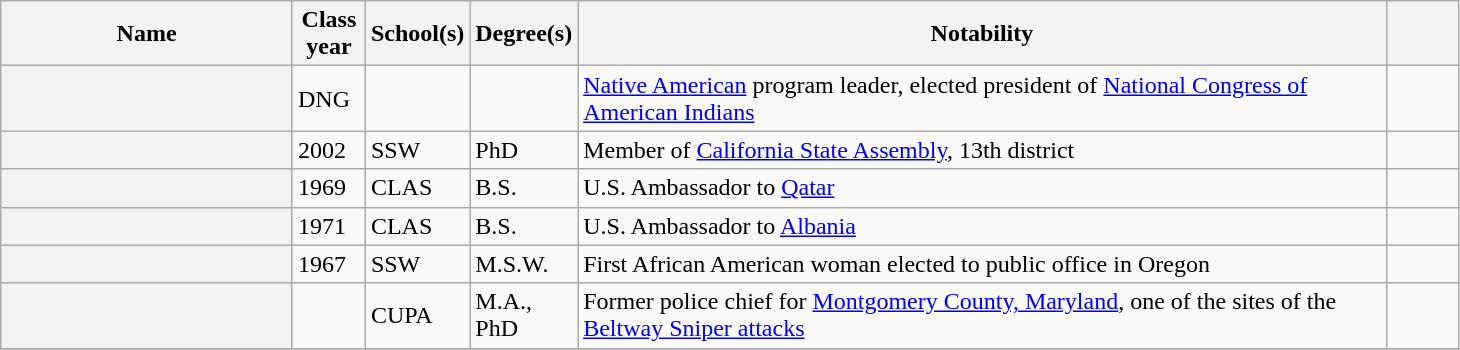<table class="wikitable sortable plainrowheaders" style="width:77%">
<tr>
<th style="width:20%;">Name</th>
<th style="width:5%;">Class year</th>
<th style="width:5%;">School(s)</th>
<th style="width:5%;">Degree(s)</th>
<th style="width:*;" class="unsortable">Notability</th>
<th style="width:5%;" class="unsortable"></th>
</tr>
<tr>
<th scope="row"></th>
<td>DNG</td>
<td></td>
<td></td>
<td><a href='#'>Native American</a> program leader, elected president of <a href='#'>National Congress of American Indians</a></td>
<td align=center></td>
</tr>
<tr>
<th scope="row"></th>
<td>2002</td>
<td>SSW</td>
<td>PhD</td>
<td>Member of <a href='#'>California State Assembly</a>, 13th district</td>
<td align=center></td>
</tr>
<tr>
<th scope="row"></th>
<td>1969</td>
<td>CLAS</td>
<td>B.S.</td>
<td>U.S. Ambassador to <a href='#'>Qatar</a></td>
<td align=center></td>
</tr>
<tr>
<th scope="row"></th>
<td>1971</td>
<td>CLAS</td>
<td>B.S.</td>
<td>U.S. Ambassador to <a href='#'>Albania</a></td>
<td align=center></td>
</tr>
<tr>
<th scope="row"></th>
<td>1967</td>
<td>SSW</td>
<td>M.S.W.</td>
<td>First African American woman elected to public office in Oregon</td>
<td align=center></td>
</tr>
<tr>
<th scope="row"></th>
<td></td>
<td>CUPA</td>
<td>M.A., PhD</td>
<td>Former police chief for <a href='#'>Montgomery County, Maryland</a>, one of the sites of the <a href='#'>Beltway Sniper attacks</a></td>
<td align=center></td>
</tr>
<tr>
</tr>
</table>
